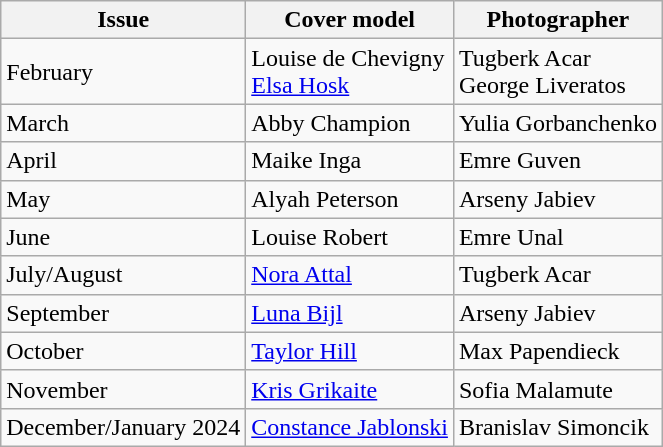<table class="wikitable">
<tr>
<th>Issue</th>
<th>Cover model</th>
<th>Photographer</th>
</tr>
<tr>
<td>February</td>
<td>Louise de Chevigny<br><a href='#'>Elsa Hosk</a></td>
<td>Tugberk Acar<br>George Liveratos</td>
</tr>
<tr>
<td>March</td>
<td>Abby Champion</td>
<td>Yulia Gorbanchenko</td>
</tr>
<tr>
<td>April</td>
<td>Maike Inga</td>
<td>Emre Guven</td>
</tr>
<tr>
<td>May</td>
<td>Alyah Peterson</td>
<td>Arseny Jabiev</td>
</tr>
<tr>
<td>June</td>
<td>Louise Robert</td>
<td>Emre Unal</td>
</tr>
<tr>
<td>July/August</td>
<td><a href='#'>Nora Attal</a></td>
<td>Tugberk Acar</td>
</tr>
<tr>
<td>September</td>
<td><a href='#'>Luna Bijl</a></td>
<td>Arseny Jabiev</td>
</tr>
<tr>
<td>October</td>
<td><a href='#'>Taylor Hill</a></td>
<td>Max Papendieck</td>
</tr>
<tr>
<td>November</td>
<td><a href='#'>Kris Grikaite</a></td>
<td>Sofia Malamute</td>
</tr>
<tr>
<td>December/January 2024</td>
<td><a href='#'>Constance Jablonski</a></td>
<td>Branislav Simoncik</td>
</tr>
</table>
